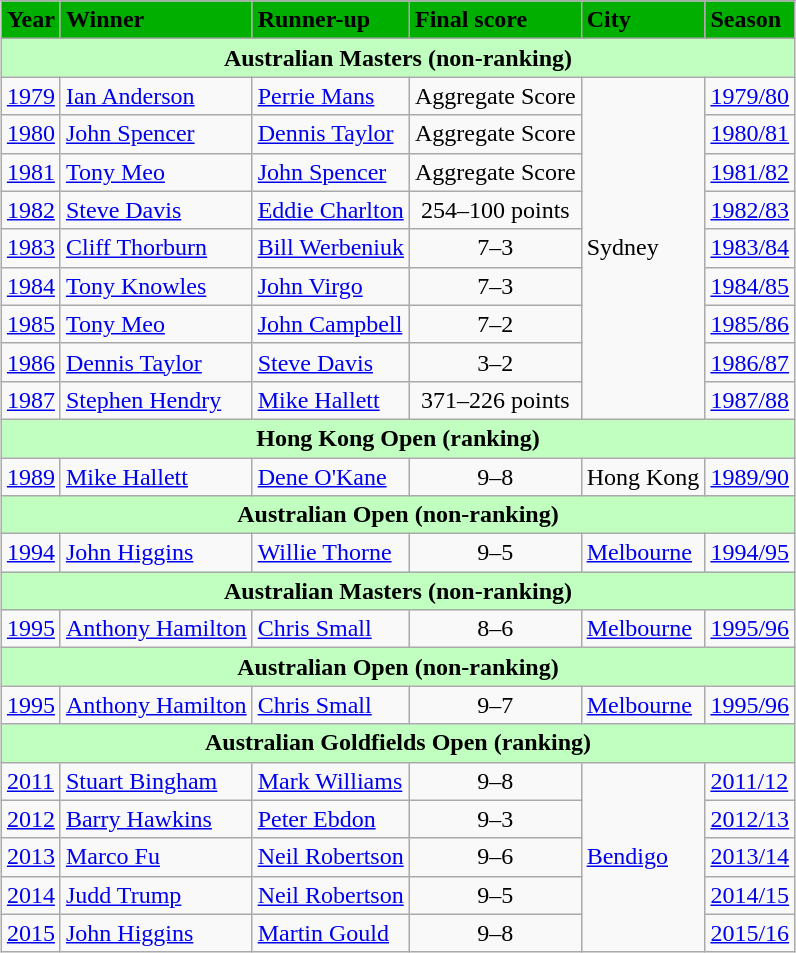<table class="wikitable" style="margin: auto">
<tr>
<th style="text-align: center; background-color: #00af00">Year</th>
<th style="text-align: left; background-color: #00af00">Winner</th>
<th style="text-align: left; background-color: #00af00">Runner-up</th>
<th style="text-align: left; background-color: #00af00">Final score</th>
<th style="text-align: left; background-color: #00af00">City</th>
<th style="text-align: left; background-color: #00af00">Season</th>
</tr>
<tr>
<th colspan=6 style="text-align: center; background-color: #c0ffc0">Australian Masters (non-ranking)</th>
</tr>
<tr>
<td><a href='#'>1979</a></td>
<td> <a href='#'>Ian Anderson</a></td>
<td> <a href='#'>Perrie Mans</a></td>
<td style="text-align: center">Aggregate Score </td>
<td rowspan=9> Sydney</td>
<td><a href='#'>1979/80</a></td>
</tr>
<tr>
<td><a href='#'>1980</a></td>
<td> <a href='#'>John Spencer</a></td>
<td> <a href='#'>Dennis Taylor</a></td>
<td style="text-align: center">Aggregate Score </td>
<td><a href='#'>1980/81</a></td>
</tr>
<tr>
<td><a href='#'>1981</a></td>
<td> <a href='#'>Tony Meo</a></td>
<td> <a href='#'>John Spencer</a></td>
<td style="text-align: center">Aggregate Score </td>
<td><a href='#'>1981/82</a></td>
</tr>
<tr>
<td><a href='#'>1982</a></td>
<td> <a href='#'>Steve Davis</a></td>
<td> <a href='#'>Eddie Charlton</a></td>
<td style="text-align: center">254–100 points </td>
<td><a href='#'>1982/83</a></td>
</tr>
<tr>
<td><a href='#'>1983</a></td>
<td> <a href='#'>Cliff Thorburn</a></td>
<td> <a href='#'>Bill Werbeniuk</a></td>
<td style="text-align: center">7–3</td>
<td><a href='#'>1983/84</a></td>
</tr>
<tr>
<td><a href='#'>1984</a></td>
<td> <a href='#'>Tony Knowles</a></td>
<td> <a href='#'>John Virgo</a></td>
<td style="text-align: center">7–3</td>
<td><a href='#'>1984/85</a></td>
</tr>
<tr>
<td><a href='#'>1985</a></td>
<td> <a href='#'>Tony Meo</a></td>
<td> <a href='#'>John Campbell</a></td>
<td style="text-align: center">7–2</td>
<td><a href='#'>1985/86</a></td>
</tr>
<tr>
<td><a href='#'>1986</a></td>
<td> <a href='#'>Dennis Taylor</a></td>
<td> <a href='#'>Steve Davis</a></td>
<td style="text-align: center">3–2</td>
<td><a href='#'>1986/87</a></td>
</tr>
<tr>
<td><a href='#'>1987</a></td>
<td> <a href='#'>Stephen Hendry</a></td>
<td> <a href='#'>Mike Hallett</a></td>
<td style="text-align: center">371–226 points </td>
<td><a href='#'>1987/88</a></td>
</tr>
<tr>
<th colspan=6 style="text-align: center; background-color: #c0ffc0">Hong Kong Open (ranking)</th>
</tr>
<tr>
<td><a href='#'>1989</a></td>
<td> <a href='#'>Mike Hallett</a></td>
<td> <a href='#'>Dene O'Kane</a></td>
<td style="text-align: center">9–8</td>
<td> Hong Kong</td>
<td><a href='#'>1989/90</a></td>
</tr>
<tr>
<th colspan=6 style="text-align: center; background-color: #c0ffc0">Australian Open (non-ranking)</th>
</tr>
<tr>
<td><a href='#'>1994</a></td>
<td> <a href='#'>John Higgins</a></td>
<td> <a href='#'>Willie Thorne</a></td>
<td style="text-align: center">9–5</td>
<td> <a href='#'>Melbourne</a></td>
<td><a href='#'>1994/95</a></td>
</tr>
<tr>
<th colspan=6 style="text-align: center; background-color: #c0ffc0">Australian Masters (non-ranking)</th>
</tr>
<tr>
<td><a href='#'>1995</a></td>
<td> <a href='#'>Anthony Hamilton</a></td>
<td> <a href='#'>Chris Small</a></td>
<td style="text-align: center">8–6</td>
<td> <a href='#'>Melbourne</a></td>
<td><a href='#'>1995/96</a></td>
</tr>
<tr>
<th colspan=6 style="text-align: center; background-color: #c0ffc0">Australian Open (non-ranking)</th>
</tr>
<tr>
<td><a href='#'>1995</a></td>
<td> <a href='#'>Anthony Hamilton</a></td>
<td> <a href='#'>Chris Small</a></td>
<td style="text-align: center">9–7</td>
<td> <a href='#'>Melbourne</a></td>
<td><a href='#'>1995/96</a></td>
</tr>
<tr>
<th colspan=6 style="text-align: center; background-color: #c0ffc0">Australian Goldfields Open (ranking)</th>
</tr>
<tr>
<td><a href='#'>2011</a></td>
<td> <a href='#'>Stuart Bingham</a></td>
<td> <a href='#'>Mark Williams</a></td>
<td style="text-align: center">9–8</td>
<td rowspan=5> <a href='#'>Bendigo</a></td>
<td><a href='#'>2011/12</a></td>
</tr>
<tr>
<td><a href='#'>2012</a></td>
<td> <a href='#'>Barry Hawkins</a></td>
<td> <a href='#'>Peter Ebdon</a></td>
<td style="text-align: center">9–3</td>
<td><a href='#'>2012/13</a></td>
</tr>
<tr>
<td><a href='#'>2013</a></td>
<td> <a href='#'>Marco Fu</a></td>
<td> <a href='#'>Neil Robertson</a></td>
<td style="text-align: center">9–6</td>
<td><a href='#'>2013/14</a></td>
</tr>
<tr>
<td><a href='#'>2014</a></td>
<td> <a href='#'>Judd Trump</a></td>
<td> <a href='#'>Neil Robertson</a></td>
<td style="text-align: center">9–5</td>
<td><a href='#'>2014/15</a></td>
</tr>
<tr>
<td><a href='#'>2015</a></td>
<td> <a href='#'>John Higgins</a></td>
<td> <a href='#'>Martin Gould</a></td>
<td style="text-align: center">9–8</td>
<td><a href='#'>2015/16</a></td>
</tr>
</table>
